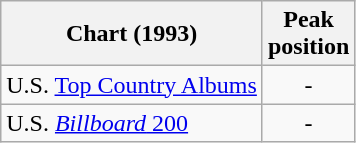<table class="wikitable">
<tr>
<th>Chart (1993)</th>
<th>Peak<br>position</th>
</tr>
<tr>
<td>U.S. <a href='#'>Top Country Albums</a></td>
<td align="center">-</td>
</tr>
<tr>
<td>U.S. <a href='#'><em>Billboard</em> 200</a></td>
<td align="center">-</td>
</tr>
</table>
